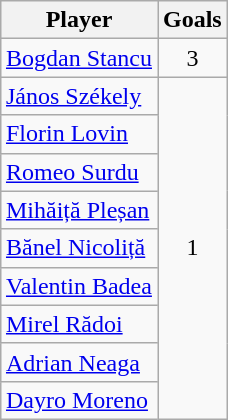<table class="wikitable" style="text-align:left;margin-left:1em;float:right">
<tr>
<th>Player</th>
<th>Goals</th>
</tr>
<tr>
<td> <a href='#'>Bogdan Stancu</a></td>
<td align=center>3</td>
</tr>
<tr>
<td> <a href='#'>János Székely</a></td>
<td rowspan="9" style="text-align:center;">1</td>
</tr>
<tr>
<td> <a href='#'>Florin Lovin</a></td>
</tr>
<tr>
<td> <a href='#'>Romeo Surdu</a></td>
</tr>
<tr>
<td> <a href='#'>Mihăiță Pleșan</a></td>
</tr>
<tr>
<td> <a href='#'>Bănel Nicoliță</a></td>
</tr>
<tr>
<td> <a href='#'>Valentin Badea</a></td>
</tr>
<tr>
<td> <a href='#'>Mirel Rădoi</a></td>
</tr>
<tr>
<td> <a href='#'>Adrian Neaga</a></td>
</tr>
<tr>
<td> <a href='#'>Dayro Moreno</a></td>
</tr>
</table>
